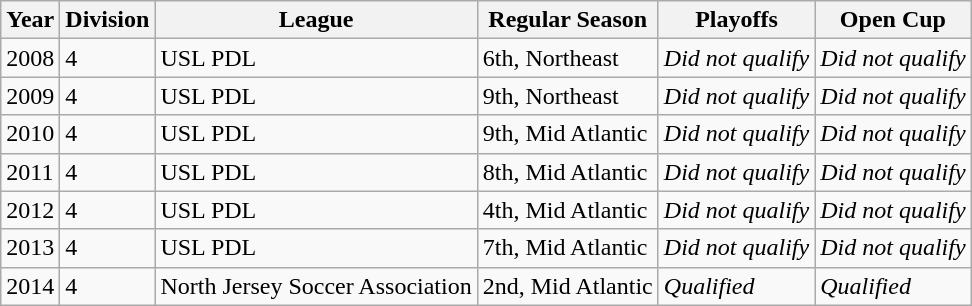<table class="wikitable">
<tr>
<th>Year</th>
<th>Division</th>
<th>League</th>
<th>Regular Season</th>
<th>Playoffs</th>
<th>Open Cup</th>
</tr>
<tr>
<td>2008</td>
<td>4</td>
<td>USL PDL</td>
<td>6th, Northeast</td>
<td><em>Did not qualify</em></td>
<td><em>Did not qualify</em></td>
</tr>
<tr>
<td>2009</td>
<td>4</td>
<td>USL PDL</td>
<td>9th, Northeast</td>
<td><em>Did not qualify</em></td>
<td><em>Did not qualify</em></td>
</tr>
<tr>
<td>2010</td>
<td>4</td>
<td>USL PDL</td>
<td>9th, Mid Atlantic</td>
<td><em>Did not qualify</em></td>
<td><em>Did not qualify</em></td>
</tr>
<tr>
<td>2011</td>
<td>4</td>
<td>USL PDL</td>
<td>8th, Mid Atlantic</td>
<td><em>Did not qualify</em></td>
<td><em>Did not qualify</em></td>
</tr>
<tr>
<td>2012</td>
<td>4</td>
<td>USL PDL</td>
<td>4th, Mid Atlantic</td>
<td><em>Did not qualify</em></td>
<td><em>Did not qualify</em></td>
</tr>
<tr>
<td>2013</td>
<td>4</td>
<td>USL PDL</td>
<td>7th, Mid Atlantic</td>
<td><em>Did not qualify</em></td>
<td><em>Did not qualify</em></td>
</tr>
<tr>
<td>2014</td>
<td>4</td>
<td>North Jersey Soccer Association</td>
<td>2nd, Mid Atlantic</td>
<td><em>Qualified</em></td>
<td><em>Qualified</em></td>
</tr>
</table>
